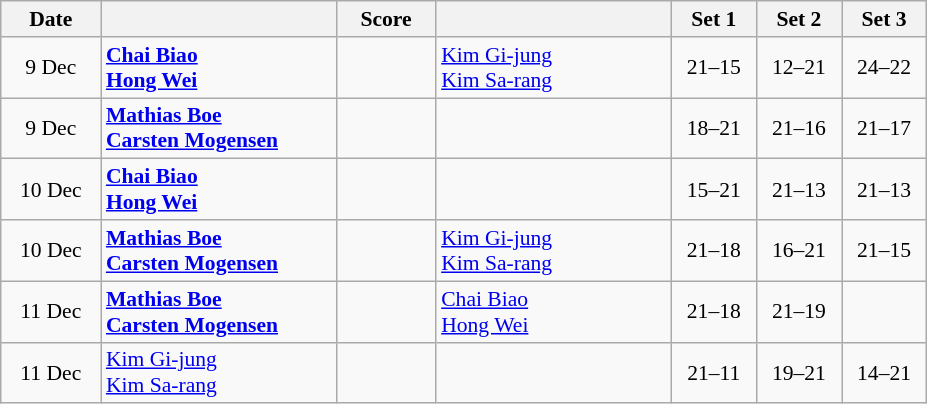<table class="wikitable" style="text-align: center; font-size:90% ">
<tr>
<th width="60">Date</th>
<th align="right" width="150"></th>
<th width="60">Score</th>
<th align="left" width="150"></th>
<th width="50">Set 1</th>
<th width="50">Set 2</th>
<th width="50">Set 3</th>
</tr>
<tr>
<td>9 Dec</td>
<td align=left><strong> <a href='#'>Chai Biao</a><br> <a href='#'>Hong Wei</a></strong></td>
<td align=center></td>
<td align=left> <a href='#'>Kim Gi-jung</a><br>  <a href='#'>Kim Sa-rang</a></td>
<td>21–15</td>
<td>12–21</td>
<td>24–22</td>
</tr>
<tr>
<td>9 Dec</td>
<td align=left><strong> <a href='#'>Mathias Boe</a><br> <a href='#'>Carsten Mogensen</a></strong></td>
<td align=center></td>
<td align=left></td>
<td>18–21</td>
<td>21–16</td>
<td>21–17</td>
</tr>
<tr>
<td>10 Dec</td>
<td align=left><strong> <a href='#'>Chai Biao</a><br> <a href='#'>Hong Wei</a></strong></td>
<td align=center></td>
<td align=left></td>
<td>15–21</td>
<td>21–13</td>
<td>21–13</td>
</tr>
<tr>
<td>10 Dec</td>
<td align=left><strong> <a href='#'>Mathias Boe</a><br> <a href='#'>Carsten Mogensen</a></strong></td>
<td align=center></td>
<td align=left> <a href='#'>Kim Gi-jung</a><br>  <a href='#'>Kim Sa-rang</a></td>
<td>21–18</td>
<td>16–21</td>
<td>21–15</td>
</tr>
<tr>
<td>11 Dec</td>
<td align=left><strong> <a href='#'>Mathias Boe</a><br> <a href='#'>Carsten Mogensen</a></strong></td>
<td align=center></td>
<td align=left> <a href='#'>Chai Biao</a><br> <a href='#'>Hong Wei</a></td>
<td>21–18</td>
<td>21–19</td>
<td></td>
</tr>
<tr>
<td>11 Dec</td>
<td align=left> <a href='#'>Kim Gi-jung</a><br>  <a href='#'>Kim Sa-rang</a></td>
<td align=center></td>
<td align=left><strong></strong></td>
<td>21–11</td>
<td>19–21</td>
<td>14–21</td>
</tr>
</table>
